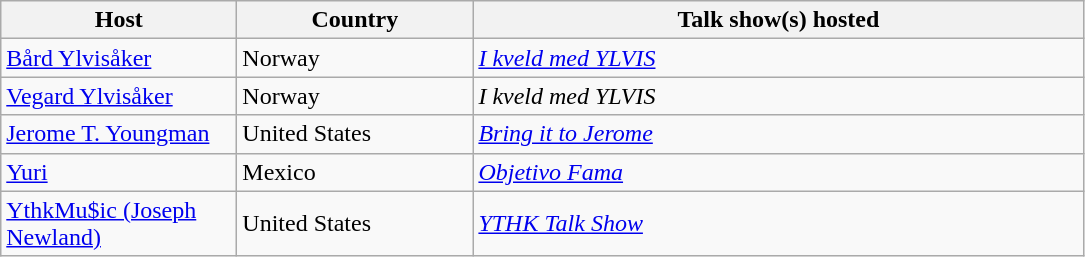<table class="wikitable">
<tr>
<th width="150">Host</th>
<th width="150">Country</th>
<th width="400">Talk show(s) hosted</th>
</tr>
<tr>
<td><a href='#'>Bård Ylvisåker</a></td>
<td> Norway</td>
<td><em><a href='#'>I kveld med YLVIS</a></em></td>
</tr>
<tr>
<td><a href='#'>Vegard Ylvisåker</a></td>
<td> Norway</td>
<td><em>I kveld med YLVIS</em></td>
</tr>
<tr>
<td><a href='#'>Jerome T. Youngman</a></td>
<td> United States</td>
<td><em><a href='#'>Bring it to Jerome</a></em></td>
</tr>
<tr>
<td><a href='#'>Yuri</a></td>
<td> Mexico</td>
<td><em><a href='#'>Objetivo Fama</a></em></td>
</tr>
<tr>
<td><a href='#'>YthkMu$ic (Joseph Newland)</a></td>
<td> United States</td>
<td><em><a href='#'>YTHK Talk Show</a></em></td>
</tr>
</table>
